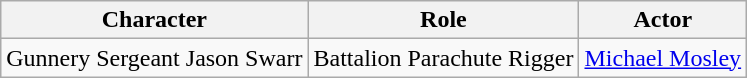<table class="wikitable">
<tr>
<th>Character</th>
<th>Role</th>
<th>Actor</th>
</tr>
<tr>
<td>Gunnery Sergeant Jason Swarr</td>
<td>Battalion Parachute Rigger</td>
<td><a href='#'>Michael Mosley</a></td>
</tr>
</table>
